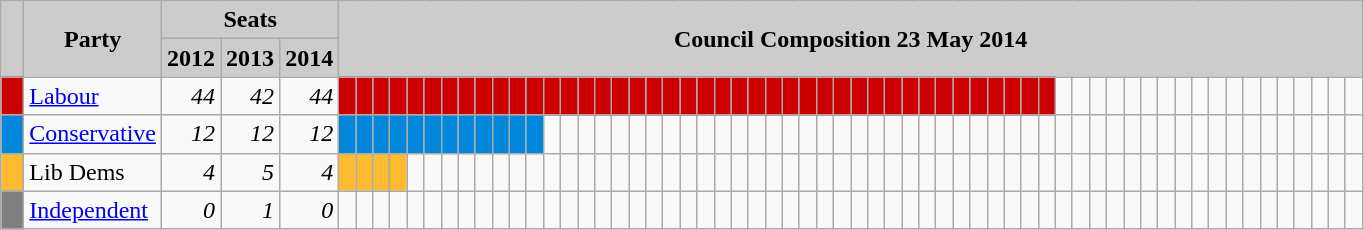<table class="wikitable">
<tr>
<th style="background:#ccc" rowspan="2">  </th>
<th style="background:#ccc" rowspan="2">Party</th>
<th style="background:#ccc" colspan="3">Seats</th>
<th style="background:#ccc" colspan="60" rowspan="2">Council Composition 23 May 2014</th>
</tr>
<tr>
<th style="background:#ccc">2012</th>
<th style="background:#ccc">2013</th>
<th style="background:#ccc">2014</th>
</tr>
<tr>
<td style="background:#c00"> </td>
<td><a href='#'>Labour</a></td>
<td style="text-align: right"><em>44</em></td>
<td style="text-align: right"><em>42</em></td>
<td style="text-align: right"><em>44</em></td>
<td style="background:#c00"> </td>
<td style="background:#c00"> </td>
<td style="background:#c00"> </td>
<td style="background:#c00"> </td>
<td style="background:#c00"> </td>
<td style="background:#c00"> </td>
<td style="background:#c00"> </td>
<td style="background:#c00"> </td>
<td style="background:#c00"> </td>
<td style="background:#c00"> </td>
<td style="background:#c00"> </td>
<td style="background:#c00"> </td>
<td style="background:#c00"> </td>
<td style="background:#c00"> </td>
<td style="background:#c00"> </td>
<td style="background:#c00"> </td>
<td style="background:#c00"> </td>
<td style="background:#c00"> </td>
<td style="background:#c00"> </td>
<td style="background:#c00"> </td>
<td style="background:#c00"> </td>
<td style="background:#c00"> </td>
<td style="background:#c00"> </td>
<td style="background:#c00"> </td>
<td style="background:#c00"> </td>
<td style="background:#c00"> </td>
<td style="background:#c00"> </td>
<td style="background:#c00"> </td>
<td style="background:#c00"> </td>
<td style="background:#c00"> </td>
<td style="background:#c00"> </td>
<td style="background:#c00"> </td>
<td style="background:#c00"> </td>
<td style="background:#c00"> </td>
<td style="background:#c00"> </td>
<td style="background:#c00"> </td>
<td style="background:#c00"> </td>
<td style="background:#c00"> </td>
<td style="background:#c00"> </td>
<td style="background:#c00"> </td>
<td style="background:#c00"> </td>
<td style="background:#c00"> </td>
<td> </td>
<td> </td>
<td> </td>
<td> </td>
<td> </td>
<td> </td>
<td> </td>
<td> </td>
<td> </td>
<td> </td>
<td> </td>
<td> </td>
<td> </td>
<td> </td>
<td> </td>
<td> </td>
<td> </td>
<td> </td>
</tr>
<tr>
<td style="background:#0087DC"> </td>
<td><a href='#'>Conservative</a></td>
<td style="text-align: right"><em>12</em></td>
<td style="text-align: right"><em>12</em></td>
<td style="text-align: right"><em>12</em></td>
<td style="background:#0087DC"> </td>
<td style="background:#0087DC"> </td>
<td style="background:#0087DC"> </td>
<td style="background:#0087DC"> </td>
<td style="background:#0087DC"> </td>
<td style="background:#0087DC"> </td>
<td style="background:#0087DC"> </td>
<td style="background:#0087DC"> </td>
<td style="background:#0087DC"> </td>
<td style="background:#0087DC"> </td>
<td style="background:#0087DC"> </td>
<td style="background:#0087DC"> </td>
<td> </td>
<td> </td>
<td> </td>
<td> </td>
<td> </td>
<td> </td>
<td> </td>
<td> </td>
<td> </td>
<td> </td>
<td> </td>
<td> </td>
<td> </td>
<td> </td>
<td> </td>
<td> </td>
<td> </td>
<td> </td>
<td> </td>
<td> </td>
<td> </td>
<td> </td>
<td> </td>
<td> </td>
<td> </td>
<td> </td>
<td> </td>
<td> </td>
<td> </td>
<td> </td>
<td> </td>
<td> </td>
<td> </td>
<td> </td>
<td> </td>
<td> </td>
<td> </td>
<td> </td>
<td> </td>
<td> </td>
<td> </td>
<td> </td>
<td> </td>
<td> </td>
<td> </td>
<td> </td>
<td> </td>
<td> </td>
</tr>
<tr>
<td style="background:#FDBB30"> </td>
<td>Lib Dems</td>
<td style="text-align: right"><em>4</em></td>
<td style="text-align: right"><em>5</em></td>
<td style="text-align: right"><em>4</em></td>
<td style="background:#FDBB30"> </td>
<td style="background:#FDBB30"> </td>
<td style="background:#FDBB30"> </td>
<td style="background:#FDBB30"> </td>
<td> </td>
<td> </td>
<td> </td>
<td> </td>
<td> </td>
<td> </td>
<td> </td>
<td> </td>
<td> </td>
<td> </td>
<td> </td>
<td> </td>
<td> </td>
<td> </td>
<td> </td>
<td> </td>
<td> </td>
<td> </td>
<td> </td>
<td> </td>
<td> </td>
<td> </td>
<td> </td>
<td> </td>
<td> </td>
<td> </td>
<td> </td>
<td> </td>
<td> </td>
<td> </td>
<td> </td>
<td> </td>
<td> </td>
<td> </td>
<td> </td>
<td> </td>
<td> </td>
<td> </td>
<td> </td>
<td> </td>
<td> </td>
<td> </td>
<td> </td>
<td> </td>
<td> </td>
<td> </td>
<td> </td>
<td> </td>
<td> </td>
<td> </td>
<td> </td>
<td> </td>
<td> </td>
<td> </td>
<td> </td>
<td> </td>
</tr>
<tr>
<td style="background:gray"> </td>
<td><a href='#'>Independent</a></td>
<td style="text-align: right"><em>0</em></td>
<td style="text-align: right"><em>1</em></td>
<td style="text-align: right"><em>0</em></td>
<td> </td>
<td> </td>
<td> </td>
<td> </td>
<td> </td>
<td> </td>
<td> </td>
<td> </td>
<td> </td>
<td> </td>
<td> </td>
<td> </td>
<td> </td>
<td> </td>
<td> </td>
<td> </td>
<td> </td>
<td> </td>
<td> </td>
<td> </td>
<td> </td>
<td> </td>
<td> </td>
<td> </td>
<td> </td>
<td> </td>
<td> </td>
<td> </td>
<td> </td>
<td> </td>
<td> </td>
<td> </td>
<td> </td>
<td> </td>
<td> </td>
<td> </td>
<td> </td>
<td> </td>
<td> </td>
<td> </td>
<td> </td>
<td> </td>
<td> </td>
<td> </td>
<td> </td>
<td> </td>
<td> </td>
<td> </td>
<td> </td>
<td> </td>
<td> </td>
<td> </td>
<td> </td>
<td> </td>
<td> </td>
<td> </td>
<td> </td>
<td> </td>
<td> </td>
<td> </td>
</tr>
</table>
